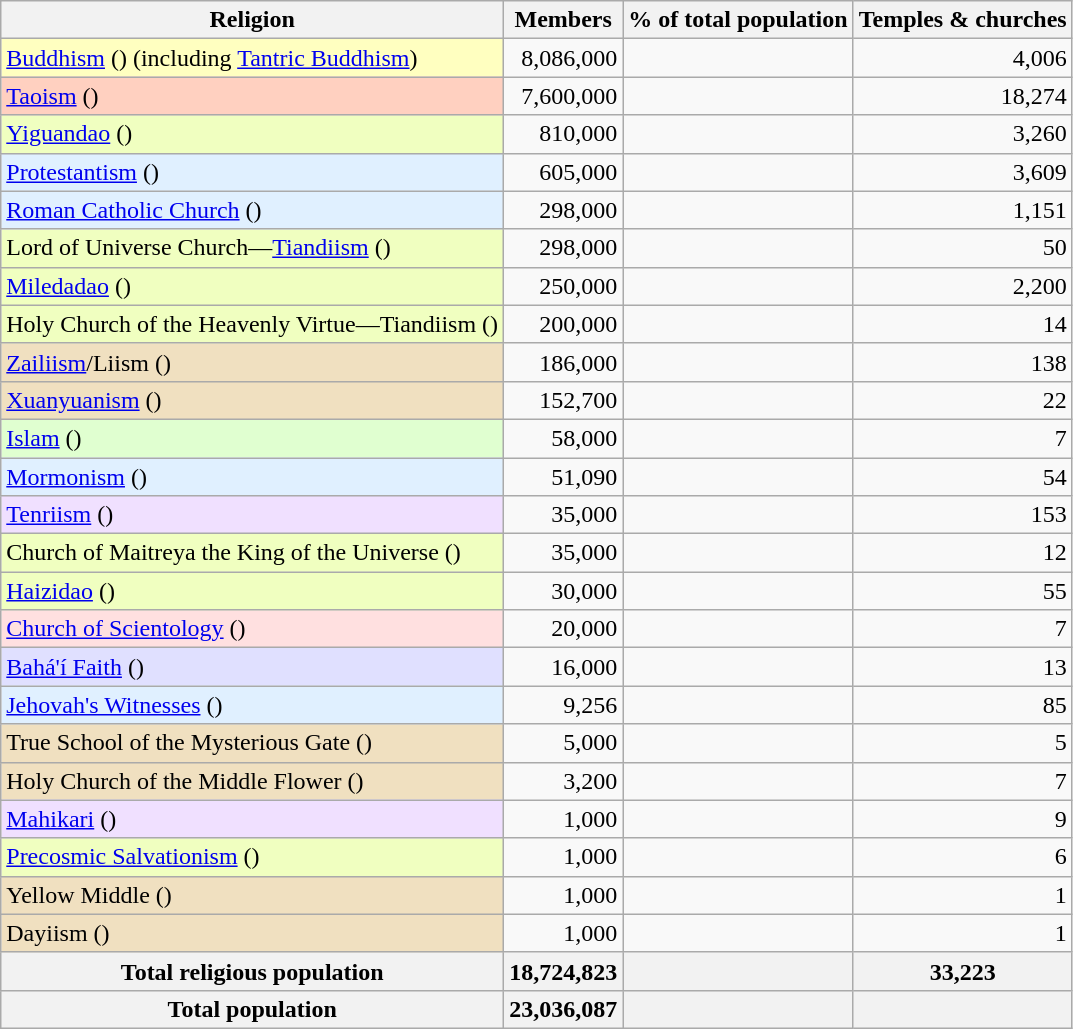<table class="wikitable sortable">
<tr>
<th>Religion</th>
<th>Members</th>
<th>% of total population</th>
<th>Temples & churches</th>
</tr>
<tr>
<td style="background:#FFFFC0;"><a href='#'>Buddhism</a> () (including <a href='#'>Tantric Buddhism</a>)</td>
<td align="right">8,086,000</td>
<td></td>
<td align="right">4,006</td>
</tr>
<tr>
<td style="background:#FFD0C0;"><a href='#'>Taoism</a> ()</td>
<td align="right">7,600,000</td>
<td></td>
<td align="right">18,274</td>
</tr>
<tr>
<td style="background:#F0FFC0;"><a href='#'>Yiguandao</a> ()</td>
<td align="right">810,000</td>
<td></td>
<td align="right">3,260</td>
</tr>
<tr>
<td style="background:#E0F0FF;"><a href='#'>Protestantism</a> ()</td>
<td align="right">605,000</td>
<td></td>
<td align="right">3,609</td>
</tr>
<tr>
<td style="background:#E0F0FF;"><a href='#'>Roman Catholic Church</a> ()</td>
<td align="right">298,000</td>
<td></td>
<td align="right">1,151</td>
</tr>
<tr>
<td style="background:#F0FFC0;">Lord of Universe Church—<a href='#'>Tiandiism</a> ()</td>
<td align="right">298,000</td>
<td></td>
<td align="right">50</td>
</tr>
<tr>
<td style="background:#F0FFC0;"><a href='#'>Miledadao</a> ()</td>
<td align="right">250,000</td>
<td></td>
<td align="right">2,200</td>
</tr>
<tr>
<td style="background:#F0FFC0;">Holy Church of the Heavenly Virtue—Tiandiism ()</td>
<td align="right">200,000</td>
<td></td>
<td align="right">14</td>
</tr>
<tr>
<td style="background:#F0E0C0;"><a href='#'>Zailiism</a>/Liism ()</td>
<td align="right">186,000</td>
<td></td>
<td align="right">138</td>
</tr>
<tr>
<td style="background:#F0E0C0;"><a href='#'>Xuanyuanism</a> ()</td>
<td align="right">152,700</td>
<td></td>
<td align="right">22</td>
</tr>
<tr>
<td style="background:#E0FFD0;"><a href='#'>Islam</a> ()</td>
<td align="right">58,000</td>
<td></td>
<td align="right">7</td>
</tr>
<tr>
<td style="background:#E0F0FF;"><a href='#'>Mormonism</a> ()</td>
<td align="right">51,090</td>
<td></td>
<td align="right">54</td>
</tr>
<tr>
<td style="background:#F0E0FF;"><a href='#'>Tenriism</a> ()</td>
<td align="right">35,000</td>
<td></td>
<td align="right">153</td>
</tr>
<tr>
<td style="background:#F0FFC0;">Church of Maitreya the King of the Universe ()</td>
<td align="right">35,000</td>
<td></td>
<td align="right">12</td>
</tr>
<tr>
<td style="background:#F0FFC0;"><a href='#'>Haizidao</a> ()</td>
<td align="right">30,000</td>
<td></td>
<td align="right">55</td>
</tr>
<tr>
<td style="background:#FFE0E0;"><a href='#'>Church of Scientology</a> ()</td>
<td align="right">20,000</td>
<td></td>
<td align="right">7</td>
</tr>
<tr>
<td style="background:#E0E0FF;"><a href='#'>Bahá'í Faith</a> ()</td>
<td align="right">16,000</td>
<td></td>
<td align="right">13</td>
</tr>
<tr>
<td style="background:#E0F0FF;"><a href='#'>Jehovah's Witnesses</a> ()</td>
<td align="right">9,256</td>
<td></td>
<td align="right">85</td>
</tr>
<tr>
<td style="background:#F0E0C0;">True School of the Mysterious Gate ()</td>
<td align="right">5,000</td>
<td></td>
<td align="right">5</td>
</tr>
<tr>
<td style="background:#F0E0C0;">Holy Church of the Middle Flower ()</td>
<td align="right">3,200</td>
<td></td>
<td align="right">7</td>
</tr>
<tr>
<td style="background:#F0E0FF;"><a href='#'>Mahikari</a> ()</td>
<td align="right">1,000</td>
<td></td>
<td align="right">9</td>
</tr>
<tr>
<td style="background:#F0FFC0;"><a href='#'>Precosmic Salvationism</a> ()</td>
<td align="right">1,000</td>
<td></td>
<td align="right">6</td>
</tr>
<tr>
<td style="background:#F0E0C0;">Yellow Middle ()</td>
<td align="right">1,000</td>
<td></td>
<td align="right">1</td>
</tr>
<tr>
<td style="background:#F0E0C0;">Dayiism ()</td>
<td align="right">1,000</td>
<td></td>
<td align="right">1</td>
</tr>
<tr>
<th>Total religious population</th>
<th>18,724,823</th>
<th></th>
<th>33,223</th>
</tr>
<tr>
<th>Total population</th>
<th>23,036,087</th>
<th></th>
<th></th>
</tr>
</table>
